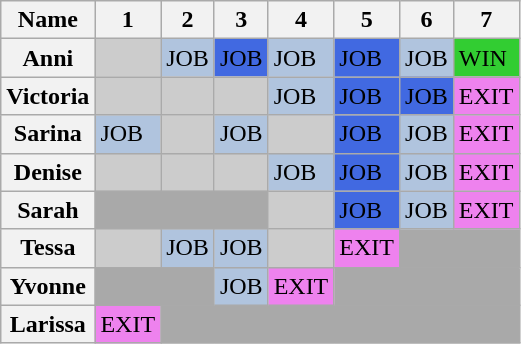<table class="wikitable">
<tr>
<th>Name</th>
<th>1</th>
<th>2</th>
<th>3</th>
<th>4</th>
<th>5</th>
<th>6</th>
<th>7</th>
</tr>
<tr>
<th>Anni</th>
<td bgcolor="#CCCCCC"></td>
<td bgcolor="lightsteelblue">JOB</td>
<td bgcolor="royalblue"><span>JOB</span></td>
<td bgcolor="lightsteelblue">JOB</td>
<td bgcolor="royalblue"><span>JOB</span></td>
<td bgcolor="lightsteelblue">JOB</td>
<td bgcolor="limegreen">WIN</td>
</tr>
<tr>
<th>Victoria</th>
<td bgcolor="#CCCCCC"></td>
<td bgcolor="#CCCCCC"></td>
<td bgcolor="#CCCCCC"></td>
<td bgcolor="lightsteelblue">JOB</td>
<td bgcolor="royalblue"><span>JOB</span></td>
<td bgcolor="royalblue"><span>JOB</span></td>
<td bgcolor="violet">EXIT</td>
</tr>
<tr>
<th>Sarina</th>
<td bgcolor="lightsteelblue">JOB</td>
<td bgcolor="#CCCCCC"></td>
<td bgcolor="lightsteelblue">JOB</td>
<td bgcolor="#CCCCCC"></td>
<td bgcolor="royalblue"><span>JOB</span></td>
<td bgcolor="lightsteelblue">JOB</td>
<td bgcolor="violet">EXIT</td>
</tr>
<tr>
<th>Denise</th>
<td bgcolor="#CCCCCC"></td>
<td bgcolor="#CCCCCC"></td>
<td bgcolor="#CCCCCC"></td>
<td bgcolor="lightsteelblue">JOB</td>
<td bgcolor="royalblue"><span>JOB</span></td>
<td bgcolor="lightsteelblue">JOB</td>
<td bgcolor="violet">EXIT</td>
</tr>
<tr>
<th>Sarah</th>
<td bgcolor="darkgray" colspan="3"></td>
<td bgcolor="#CCCCCC"></td>
<td bgcolor="royalblue"><span>JOB</span></td>
<td bgcolor="lightsteelblue">JOB</td>
<td bgcolor="violet">EXIT</td>
</tr>
<tr>
<th>Tessa</th>
<td bgcolor="#CCCCCC"></td>
<td bgcolor="lightsteelblue">JOB</td>
<td bgcolor="lightsteelblue">JOB</td>
<td bgcolor="#CCCCCC"></td>
<td bgcolor="violet">EXIT</td>
<td bgcolor="darkgray" colspan="3"></td>
</tr>
<tr>
<th>Yvonne</th>
<td bgcolor="darkgray" colspan="2"></td>
<td bgcolor="lightsteelblue">JOB</td>
<td bgcolor="violet">EXIT</td>
<td bgcolor="darkgray" colspan="4"></td>
</tr>
<tr>
<th>Larissa</th>
<td bgcolor="violet">EXIT</td>
<td bgcolor="darkgray" colspan="6"></td>
</tr>
</table>
